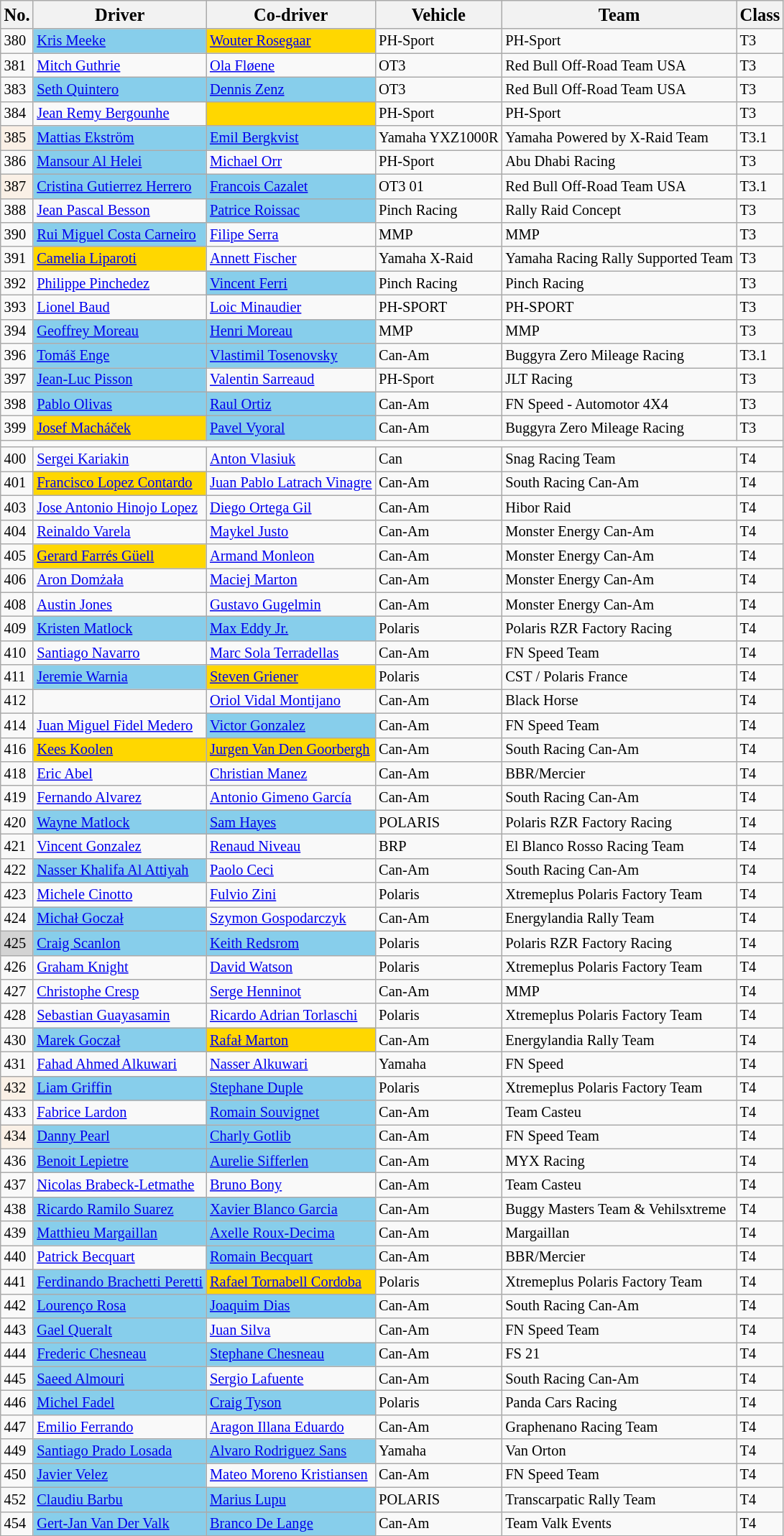<table class="wikitable sortable" style="font-size:85%;">
<tr>
<th><big>No.</big></th>
<th><big>Driver</big></th>
<th><big>Co-driver</big></th>
<th><big>Vehicle</big></th>
<th><big>Team</big></th>
<th><big>Class</big></th>
</tr>
<tr>
<td>380</td>
<td bgcolor="skyblue"> <a href='#'>Kris Meeke</a></td>
<td bgcolor="gold"> <a href='#'>Wouter Rosegaar</a></td>
<td>PH-Sport</td>
<td>PH-Sport</td>
<td>T3</td>
</tr>
<tr>
<td>381</td>
<td> <a href='#'>Mitch Guthrie</a></td>
<td> <a href='#'>Ola Fløene</a></td>
<td>OT3</td>
<td>Red Bull Off-Road Team USA</td>
<td>T3</td>
</tr>
<tr>
<td>383</td>
<td bgcolor="skyblue"> <a href='#'>Seth Quintero</a></td>
<td bgcolor="skyblue"> <a href='#'>Dennis Zenz</a></td>
<td>OT3</td>
<td>Red Bull Off-Road Team USA</td>
<td>T3</td>
</tr>
<tr>
<td>384</td>
<td> <a href='#'>Jean Remy Bergounhe</a></td>
<td bgcolor="gold"> </td>
<td>PH-Sport</td>
<td>PH-Sport</td>
<td>T3</td>
</tr>
<tr>
<td bgcolor="LINEN">385</td>
<td bgcolor="skyblue"> <a href='#'>Mattias Ekström</a></td>
<td bgcolor="skyblue"> <a href='#'>Emil Bergkvist</a></td>
<td>Yamaha YXZ1000R</td>
<td>Yamaha Powered by X-Raid Team</td>
<td>T3.1</td>
</tr>
<tr>
<td>386</td>
<td bgcolor="skyblue"> <a href='#'>Mansour Al Helei</a></td>
<td> <a href='#'>Michael Orr</a></td>
<td>PH-Sport</td>
<td>Abu Dhabi Racing</td>
<td>T3</td>
</tr>
<tr>
<td bgcolor="LINEN">387</td>
<td bgcolor="skyblue"> <a href='#'>Cristina Gutierrez Herrero</a></td>
<td bgcolor="skyblue"> <a href='#'>Francois Cazalet</a></td>
<td>OT3 01</td>
<td>Red Bull Off-Road Team USA</td>
<td>T3.1</td>
</tr>
<tr>
<td>388</td>
<td> <a href='#'>Jean Pascal Besson</a></td>
<td bgcolor="skyblue"> <a href='#'>Patrice Roissac</a></td>
<td>Pinch Racing</td>
<td>Rally Raid Concept</td>
<td>T3</td>
</tr>
<tr>
<td>390</td>
<td bgcolor="skyblue"> <a href='#'>Rui Miguel Costa Carneiro</a></td>
<td> <a href='#'>Filipe Serra</a></td>
<td>MMP</td>
<td>MMP</td>
<td>T3</td>
</tr>
<tr>
<td>391</td>
<td bgcolor="gold"> <a href='#'>Camelia Liparoti</a></td>
<td> <a href='#'>Annett Fischer</a></td>
<td>Yamaha X-Raid</td>
<td>Yamaha Racing Rally Supported Team</td>
<td>T3</td>
</tr>
<tr>
<td>392</td>
<td> <a href='#'>Philippe Pinchedez</a></td>
<td bgcolor="skyblue"> <a href='#'>Vincent Ferri</a></td>
<td>Pinch Racing</td>
<td>Pinch Racing</td>
<td>T3</td>
</tr>
<tr>
<td>393</td>
<td> <a href='#'>Lionel Baud</a></td>
<td> <a href='#'>Loic Minaudier</a></td>
<td>PH-SPORT</td>
<td>PH-SPORT</td>
<td>T3</td>
</tr>
<tr>
<td>394</td>
<td bgcolor="skyblue"> <a href='#'>Geoffrey Moreau</a></td>
<td bgcolor="skyblue"> <a href='#'>Henri Moreau</a></td>
<td>MMP</td>
<td>MMP</td>
<td>T3</td>
</tr>
<tr>
<td>396</td>
<td bgcolor="skyblue"> <a href='#'>Tomáš Enge</a></td>
<td bgcolor="skyblue"> <a href='#'>Vlastimil Tosenovsky</a></td>
<td>Can-Am</td>
<td>Buggyra Zero Mileage Racing</td>
<td>T3.1</td>
</tr>
<tr>
<td>397</td>
<td bgcolor="skyblue"> <a href='#'>Jean-Luc Pisson</a></td>
<td> <a href='#'>Valentin Sarreaud</a></td>
<td>PH-Sport</td>
<td>JLT Racing</td>
<td>T3</td>
</tr>
<tr>
<td>398</td>
<td bgcolor="skyblue"> <a href='#'>Pablo Olivas</a></td>
<td bgcolor="skyblue"> <a href='#'>Raul Ortiz</a></td>
<td>Can-Am</td>
<td>FN Speed - Automotor 4X4</td>
<td>T3</td>
</tr>
<tr>
<td>399</td>
<td bgcolor="gold"> <a href='#'>Josef Macháček</a></td>
<td bgcolor="skyblue"> <a href='#'>Pavel Vyoral</a></td>
<td>Can-Am</td>
<td>Buggyra Zero Mileage Racing</td>
<td>T3</td>
</tr>
<tr>
<td colspan=7></td>
</tr>
<tr>
<td>400</td>
<td> <a href='#'>Sergei Kariakin</a></td>
<td> <a href='#'>Anton Vlasiuk</a></td>
<td>Can</td>
<td>Snag Racing Team</td>
<td>T4</td>
</tr>
<tr>
<td>401</td>
<td bgcolor="gold"> <a href='#'>Francisco Lopez Contardo</a></td>
<td> <a href='#'>Juan Pablo Latrach Vinagre</a></td>
<td>Can-Am</td>
<td>South Racing Can-Am</td>
<td>T4</td>
</tr>
<tr>
<td>403</td>
<td> <a href='#'>Jose Antonio Hinojo Lopez</a></td>
<td> <a href='#'>Diego Ortega Gil</a></td>
<td>Can-Am</td>
<td>Hibor Raid</td>
<td>T4</td>
</tr>
<tr>
<td>404</td>
<td> <a href='#'>Reinaldo Varela</a></td>
<td> <a href='#'>Maykel Justo</a></td>
<td>Can-Am</td>
<td>Monster Energy Can-Am</td>
<td>T4</td>
</tr>
<tr>
<td>405</td>
<td bgcolor="gold"> <a href='#'>Gerard Farrés Güell</a></td>
<td> <a href='#'>Armand Monleon</a></td>
<td>Can-Am</td>
<td>Monster Energy Can-Am</td>
<td>T4</td>
</tr>
<tr>
<td>406</td>
<td> <a href='#'>Aron Domżała</a></td>
<td> <a href='#'>Maciej Marton</a></td>
<td>Can-Am</td>
<td>Monster Energy Can-Am</td>
<td>T4</td>
</tr>
<tr>
<td>408</td>
<td> <a href='#'>Austin Jones</a></td>
<td> <a href='#'>Gustavo Gugelmin</a></td>
<td>Can-Am</td>
<td>Monster Energy Can-Am</td>
<td>T4</td>
</tr>
<tr>
<td>409</td>
<td bgcolor="skyblue"> <a href='#'>Kristen Matlock</a></td>
<td bgcolor="skyblue"> <a href='#'>Max Eddy Jr.</a></td>
<td>Polaris</td>
<td>Polaris RZR Factory Racing</td>
<td>T4</td>
</tr>
<tr>
<td>410</td>
<td> <a href='#'>Santiago Navarro</a></td>
<td> <a href='#'>Marc Sola Terradellas</a></td>
<td>Can-Am</td>
<td>FN Speed Team</td>
<td>T4</td>
</tr>
<tr>
<td>411</td>
<td bgcolor="skyblue"> <a href='#'>Jeremie Warnia</a></td>
<td bgcolor="gold"> <a href='#'>Steven Griener</a></td>
<td>Polaris</td>
<td>CST / Polaris France</td>
<td>T4</td>
</tr>
<tr>
<td>412</td>
<td> </td>
<td> <a href='#'>Oriol Vidal Montijano</a></td>
<td>Can-Am</td>
<td>Black Horse</td>
<td>T4</td>
</tr>
<tr>
<td>414</td>
<td> <a href='#'>Juan Miguel Fidel Medero</a></td>
<td bgcolor="skyblue"> <a href='#'>Victor Gonzalez</a></td>
<td>Can-Am</td>
<td>FN Speed Team</td>
<td>T4</td>
</tr>
<tr>
<td>416</td>
<td bgcolor="gold"> <a href='#'>Kees Koolen</a></td>
<td bgcolor="gold"> <a href='#'>Jurgen Van Den Goorbergh</a></td>
<td>Can-Am</td>
<td>South Racing Can-Am</td>
<td>T4</td>
</tr>
<tr>
<td>418</td>
<td> <a href='#'>Eric Abel</a></td>
<td> <a href='#'>Christian Manez</a></td>
<td>Can-Am</td>
<td>BBR/Mercier</td>
<td>T4</td>
</tr>
<tr>
<td>419</td>
<td> <a href='#'>Fernando Alvarez</a></td>
<td> <a href='#'>Antonio Gimeno García</a></td>
<td>Can-Am</td>
<td>South Racing Can-Am</td>
<td>T4</td>
</tr>
<tr>
<td>420</td>
<td bgcolor="skyblue"> <a href='#'>Wayne Matlock</a></td>
<td bgcolor="skyblue"> <a href='#'>Sam Hayes</a></td>
<td>POLARIS</td>
<td>Polaris RZR Factory Racing</td>
<td>T4</td>
</tr>
<tr>
<td>421</td>
<td> <a href='#'>Vincent Gonzalez</a></td>
<td> <a href='#'>Renaud Niveau</a></td>
<td>BRP</td>
<td>El Blanco Rosso Racing Team</td>
<td>T4</td>
</tr>
<tr>
<td>422</td>
<td bgcolor="skyblue"> <a href='#'>Nasser Khalifa Al Attiyah</a></td>
<td> <a href='#'>Paolo Ceci</a></td>
<td>Can-Am</td>
<td>South Racing Can-Am</td>
<td>T4</td>
</tr>
<tr>
<td>423</td>
<td> <a href='#'>Michele Cinotto</a></td>
<td> <a href='#'>Fulvio Zini</a></td>
<td>Polaris</td>
<td>Xtremeplus Polaris Factory Team</td>
<td>T4</td>
</tr>
<tr>
<td>424</td>
<td bgcolor="skyblue"> <a href='#'>Michał Goczał</a></td>
<td> <a href='#'>Szymon Gospodarczyk</a></td>
<td>Can-Am</td>
<td>Energylandia Rally Team</td>
<td>T4</td>
</tr>
<tr>
<td bgcolor="lightgrey">425</td>
<td bgcolor="skyblue"> <a href='#'>Craig Scanlon</a></td>
<td bgcolor="skyblue"> <a href='#'>Keith Redsrom</a></td>
<td>Polaris</td>
<td>Polaris RZR Factory Racing</td>
<td>T4</td>
</tr>
<tr>
<td>426</td>
<td> <a href='#'>Graham Knight</a></td>
<td> <a href='#'>David Watson</a></td>
<td>Polaris</td>
<td>Xtremeplus Polaris Factory Team</td>
<td>T4</td>
</tr>
<tr>
<td>427</td>
<td> <a href='#'>Christophe Cresp</a></td>
<td> <a href='#'>Serge Henninot</a></td>
<td>Can-Am</td>
<td>MMP</td>
<td>T4</td>
</tr>
<tr>
<td>428</td>
<td> <a href='#'>Sebastian Guayasamin</a></td>
<td> <a href='#'>Ricardo Adrian Torlaschi</a></td>
<td>Polaris</td>
<td>Xtremeplus Polaris Factory Team</td>
<td>T4</td>
</tr>
<tr>
<td>430</td>
<td bgcolor="skyblue"> <a href='#'>Marek Goczał</a></td>
<td bgcolor="gold"> <a href='#'>Rafał Marton</a></td>
<td>Can-Am</td>
<td>Energylandia Rally Team</td>
<td>T4</td>
</tr>
<tr>
<td>431</td>
<td> <a href='#'>Fahad Ahmed Alkuwari</a></td>
<td> <a href='#'>Nasser Alkuwari</a></td>
<td>Yamaha</td>
<td>FN Speed</td>
<td>T4</td>
</tr>
<tr>
<td bgcolor="LINEN">432</td>
<td bgcolor="skyblue"> <a href='#'>Liam Griffin</a></td>
<td bgcolor="skyblue"> <a href='#'>Stephane Duple</a></td>
<td>Polaris</td>
<td>Xtremeplus Polaris Factory Team</td>
<td>T4</td>
</tr>
<tr>
<td>433</td>
<td> <a href='#'>Fabrice Lardon</a></td>
<td bgcolor="skyblue"> <a href='#'>Romain Souvignet</a></td>
<td>Can-Am</td>
<td>Team Casteu</td>
<td>T4</td>
</tr>
<tr>
<td bgcolor="LINEN">434</td>
<td bgcolor="skyblue"> <a href='#'>Danny Pearl</a></td>
<td bgcolor="skyblue"> <a href='#'>Charly Gotlib</a></td>
<td>Can-Am</td>
<td>FN Speed Team</td>
<td>T4</td>
</tr>
<tr>
<td>436</td>
<td bgcolor="skyblue"> <a href='#'>Benoit Lepietre</a></td>
<td bgcolor="skyblue"> <a href='#'>Aurelie Sifferlen</a></td>
<td>Can-Am</td>
<td>MYX Racing</td>
<td>T4</td>
</tr>
<tr>
<td>437</td>
<td> <a href='#'>Nicolas Brabeck-Letmathe</a></td>
<td> <a href='#'>Bruno Bony</a></td>
<td>Can-Am</td>
<td>Team Casteu</td>
<td>T4</td>
</tr>
<tr>
<td>438</td>
<td bgcolor="skyblue"> <a href='#'>Ricardo Ramilo Suarez</a></td>
<td bgcolor="skyblue"> <a href='#'>Xavier Blanco Garcia</a></td>
<td>Can-Am</td>
<td>Buggy Masters Team & Vehilsxtreme</td>
<td>T4</td>
</tr>
<tr>
<td>439</td>
<td bgcolor="skyblue"> <a href='#'>Matthieu Margaillan</a></td>
<td bgcolor="skyblue"> <a href='#'>Axelle Roux-Decima</a></td>
<td>Can-Am</td>
<td>Margaillan</td>
<td>T4</td>
</tr>
<tr>
<td>440</td>
<td> <a href='#'>Patrick Becquart</a></td>
<td bgcolor="skyblue"> <a href='#'>Romain Becquart</a></td>
<td>Can-Am</td>
<td>BBR/Mercier</td>
<td>T4</td>
</tr>
<tr>
<td>441</td>
<td bgcolor="skyblue"> <a href='#'>Ferdinando Brachetti Peretti</a></td>
<td bgcolor="gold"> <a href='#'>Rafael Tornabell Cordoba</a></td>
<td>Polaris</td>
<td>Xtremeplus Polaris Factory Team</td>
<td>T4</td>
</tr>
<tr>
<td>442</td>
<td bgcolor="skyblue"> <a href='#'>Lourenço Rosa</a></td>
<td bgcolor="skyblue"> <a href='#'>Joaquim Dias</a></td>
<td>Can-Am</td>
<td>South Racing Can-Am</td>
<td>T4</td>
</tr>
<tr>
<td>443</td>
<td bgcolor="skyblue"> <a href='#'>Gael Queralt</a></td>
<td> <a href='#'>Juan Silva</a></td>
<td>Can-Am</td>
<td>FN Speed Team</td>
<td>T4</td>
</tr>
<tr>
<td>444</td>
<td bgcolor="skyblue"> <a href='#'>Frederic Chesneau</a></td>
<td bgcolor="skyblue"> <a href='#'>Stephane Chesneau</a></td>
<td>Can-Am</td>
<td>FS 21</td>
<td>T4</td>
</tr>
<tr>
<td>445</td>
<td bgcolor="skyblue"> <a href='#'>Saeed Almouri</a></td>
<td> <a href='#'>Sergio Lafuente</a></td>
<td>Can-Am</td>
<td>South Racing Can-Am</td>
<td>T4</td>
</tr>
<tr>
<td>446</td>
<td bgcolor="skyblue"> <a href='#'>Michel Fadel</a></td>
<td bgcolor="skyblue"> <a href='#'>Craig Tyson</a></td>
<td>Polaris</td>
<td>Panda Cars Racing</td>
<td>T4</td>
</tr>
<tr>
<td>447</td>
<td> <a href='#'>Emilio Ferrando</a></td>
<td> <a href='#'>Aragon Illana Eduardo</a></td>
<td>Can-Am</td>
<td>Graphenano Racing Team</td>
<td>T4</td>
</tr>
<tr>
<td>449</td>
<td bgcolor="skyblue"> <a href='#'>Santiago Prado Losada</a></td>
<td bgcolor="skyblue"> <a href='#'>Alvaro Rodriguez Sans</a></td>
<td>Yamaha</td>
<td>Van Orton</td>
<td>T4</td>
</tr>
<tr>
<td>450</td>
<td bgcolor="skyblue"> <a href='#'>Javier Velez</a></td>
<td> <a href='#'>Mateo Moreno Kristiansen</a></td>
<td>Can-Am</td>
<td>FN Speed Team</td>
<td>T4</td>
</tr>
<tr>
<td>452</td>
<td bgcolor="skyblue"> <a href='#'>Claudiu Barbu</a></td>
<td bgcolor="skyblue"> <a href='#'>Marius Lupu</a></td>
<td>POLARIS</td>
<td>Transcarpatic Rally Team</td>
<td>T4</td>
</tr>
<tr>
<td>454</td>
<td bgcolor="skyblue"> <a href='#'>Gert-Jan Van Der Valk</a></td>
<td bgcolor="skyblue"> <a href='#'>Branco De Lange</a></td>
<td>Can-Am</td>
<td>Team Valk Events</td>
<td>T4</td>
</tr>
</table>
